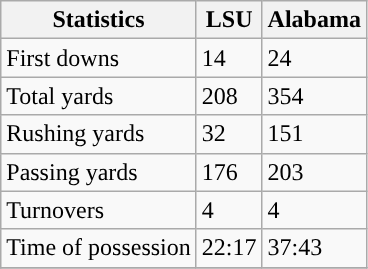<table class="wikitable" style="float: left;">
<tr>
<th>Statistics</th>
<th>LSU</th>
<th>Alabama</th>
</tr>
<tr>
<td>First downs</td>
<td>14</td>
<td>24</td>
</tr>
<tr>
<td>Total yards</td>
<td>208</td>
<td>354</td>
</tr>
<tr>
<td>Rushing yards</td>
<td>32</td>
<td>151</td>
</tr>
<tr>
<td>Passing yards</td>
<td>176</td>
<td>203</td>
</tr>
<tr>
<td>Turnovers</td>
<td>4</td>
<td>4</td>
</tr>
<tr>
<td>Time of possession</td>
<td>22:17</td>
<td>37:43</td>
</tr>
<tr>
</tr>
</table>
